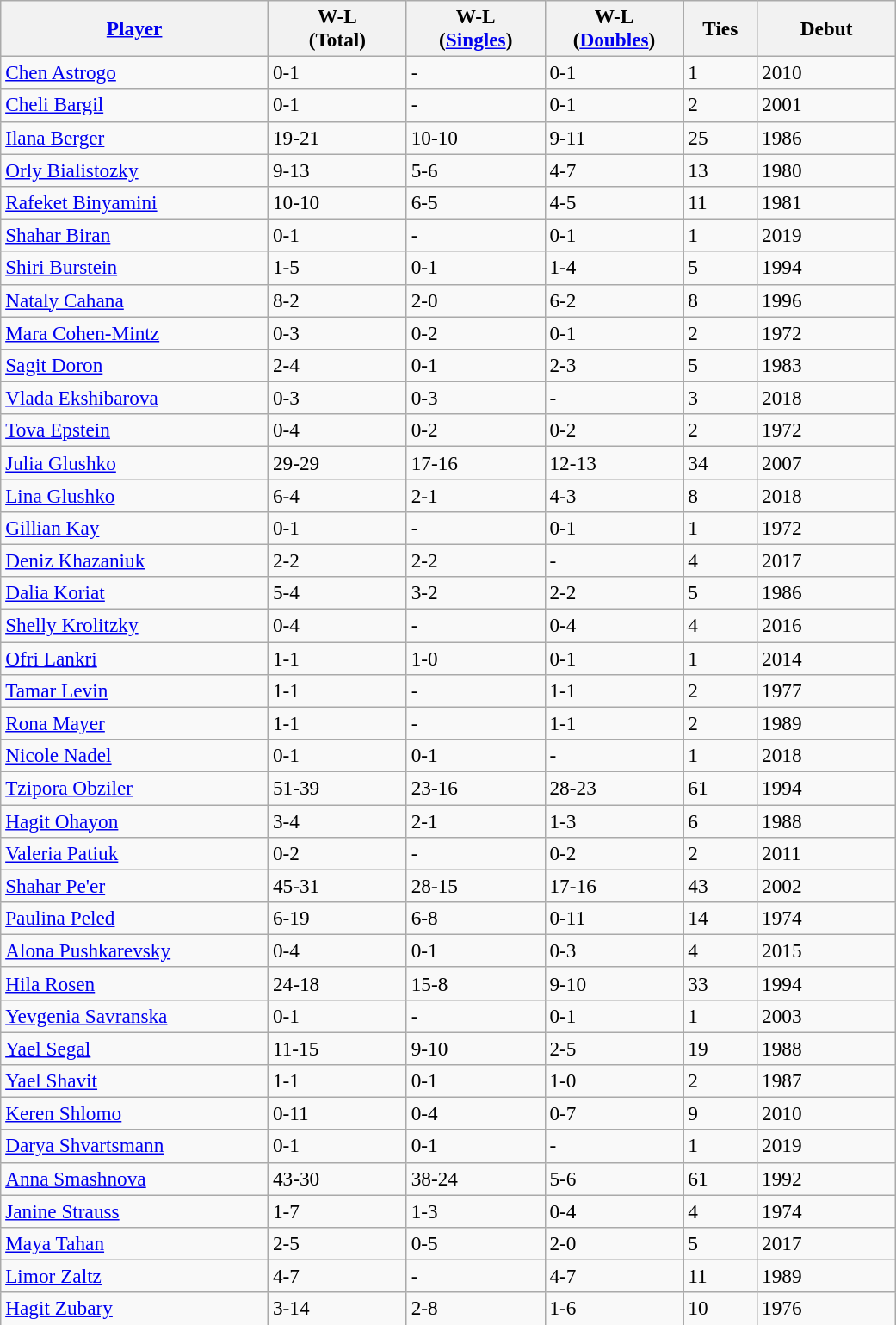<table class="wikitable sortable" style=font-size:97%>
<tr>
<th width=200><a href='#'>Player</a></th>
<th width=100>W-L<br>(Total)</th>
<th width=100>W-L<br>(<a href='#'>Singles</a>)</th>
<th width=100>W-L<br>(<a href='#'>Doubles</a>)</th>
<th width=50>Ties</th>
<th width=100>Debut</th>
</tr>
<tr>
<td><a href='#'>Chen Astrogo</a></td>
<td>0-1</td>
<td>-</td>
<td>0-1</td>
<td>1</td>
<td>2010</td>
</tr>
<tr>
<td><a href='#'>Cheli Bargil</a></td>
<td>0-1</td>
<td>-</td>
<td>0-1</td>
<td>2</td>
<td>2001</td>
</tr>
<tr>
<td><a href='#'>Ilana Berger</a></td>
<td>19-21</td>
<td>10-10</td>
<td>9-11</td>
<td>25</td>
<td>1986</td>
</tr>
<tr>
<td><a href='#'>Orly Bialistozky</a></td>
<td>9-13</td>
<td>5-6</td>
<td>4-7</td>
<td>13</td>
<td>1980</td>
</tr>
<tr>
<td><a href='#'>Rafeket Binyamini</a></td>
<td>10-10</td>
<td>6-5</td>
<td>4-5</td>
<td>11</td>
<td>1981</td>
</tr>
<tr>
<td><a href='#'>Shahar Biran</a></td>
<td>0-1</td>
<td>-</td>
<td>0-1</td>
<td>1</td>
<td>2019</td>
</tr>
<tr>
<td><a href='#'>Shiri Burstein</a></td>
<td>1-5</td>
<td>0-1</td>
<td>1-4</td>
<td>5</td>
<td>1994</td>
</tr>
<tr>
<td><a href='#'>Nataly Cahana</a></td>
<td>8-2</td>
<td>2-0</td>
<td>6-2</td>
<td>8</td>
<td>1996</td>
</tr>
<tr>
<td><a href='#'>Mara Cohen-Mintz</a></td>
<td>0-3</td>
<td>0-2</td>
<td>0-1</td>
<td>2</td>
<td>1972</td>
</tr>
<tr>
<td><a href='#'>Sagit Doron</a></td>
<td>2-4</td>
<td>0-1</td>
<td>2-3</td>
<td>5</td>
<td>1983</td>
</tr>
<tr>
<td><a href='#'>Vlada Ekshibarova</a></td>
<td>0-3</td>
<td>0-3</td>
<td>-</td>
<td>3</td>
<td>2018</td>
</tr>
<tr>
<td><a href='#'>Tova Epstein</a></td>
<td>0-4</td>
<td>0-2</td>
<td>0-2</td>
<td>2</td>
<td>1972</td>
</tr>
<tr>
<td><a href='#'>Julia Glushko</a></td>
<td>29-29</td>
<td>17-16</td>
<td>12-13</td>
<td>34</td>
<td>2007</td>
</tr>
<tr>
<td><a href='#'>Lina Glushko</a></td>
<td>6-4</td>
<td>2-1</td>
<td>4-3</td>
<td>8</td>
<td>2018</td>
</tr>
<tr>
<td><a href='#'>Gillian Kay</a></td>
<td>0-1</td>
<td>-</td>
<td>0-1</td>
<td>1</td>
<td>1972</td>
</tr>
<tr>
<td><a href='#'>Deniz Khazaniuk</a></td>
<td>2-2</td>
<td>2-2</td>
<td>-</td>
<td>4</td>
<td>2017</td>
</tr>
<tr>
<td><a href='#'>Dalia Koriat</a></td>
<td>5-4</td>
<td>3-2</td>
<td>2-2</td>
<td>5</td>
<td>1986</td>
</tr>
<tr>
<td><a href='#'>Shelly Krolitzky</a></td>
<td>0-4</td>
<td>-</td>
<td>0-4</td>
<td>4</td>
<td>2016</td>
</tr>
<tr>
<td><a href='#'>Ofri Lankri</a></td>
<td>1-1</td>
<td>1-0</td>
<td>0-1</td>
<td>1</td>
<td>2014</td>
</tr>
<tr>
<td><a href='#'>Tamar Levin</a></td>
<td>1-1</td>
<td>-</td>
<td>1-1</td>
<td>2</td>
<td>1977</td>
</tr>
<tr>
<td><a href='#'>Rona Mayer</a></td>
<td>1-1</td>
<td>-</td>
<td>1-1</td>
<td>2</td>
<td>1989</td>
</tr>
<tr>
<td><a href='#'>Nicole Nadel</a></td>
<td>0-1</td>
<td>0-1</td>
<td>-</td>
<td>1</td>
<td>2018</td>
</tr>
<tr>
<td><a href='#'>Tzipora Obziler</a></td>
<td>51-39</td>
<td>23-16</td>
<td>28-23</td>
<td>61</td>
<td>1994</td>
</tr>
<tr>
<td><a href='#'>Hagit Ohayon</a></td>
<td>3-4</td>
<td>2-1</td>
<td>1-3</td>
<td>6</td>
<td>1988</td>
</tr>
<tr>
<td><a href='#'>Valeria Patiuk</a></td>
<td>0-2</td>
<td>-</td>
<td>0-2</td>
<td>2</td>
<td>2011</td>
</tr>
<tr>
<td><a href='#'>Shahar Pe'er</a></td>
<td>45-31</td>
<td>28-15</td>
<td>17-16</td>
<td>43</td>
<td>2002</td>
</tr>
<tr>
<td><a href='#'>Paulina Peled</a></td>
<td>6-19</td>
<td>6-8</td>
<td>0-11</td>
<td>14</td>
<td>1974</td>
</tr>
<tr>
<td><a href='#'>Alona Pushkarevsky</a></td>
<td>0-4</td>
<td>0-1</td>
<td>0-3</td>
<td>4</td>
<td>2015</td>
</tr>
<tr>
<td><a href='#'>Hila Rosen</a></td>
<td>24-18</td>
<td>15-8</td>
<td>9-10</td>
<td>33</td>
<td>1994</td>
</tr>
<tr>
<td><a href='#'>Yevgenia Savranska</a></td>
<td>0-1</td>
<td>-</td>
<td>0-1</td>
<td>1</td>
<td>2003</td>
</tr>
<tr>
<td><a href='#'>Yael Segal</a></td>
<td>11-15</td>
<td>9-10</td>
<td>2-5</td>
<td>19</td>
<td>1988</td>
</tr>
<tr>
<td><a href='#'>Yael Shavit</a></td>
<td>1-1</td>
<td>0-1</td>
<td>1-0</td>
<td>2</td>
<td>1987</td>
</tr>
<tr>
<td><a href='#'>Keren Shlomo</a></td>
<td>0-11</td>
<td>0-4</td>
<td>0-7</td>
<td>9</td>
<td>2010</td>
</tr>
<tr>
<td><a href='#'>Darya Shvartsmann</a></td>
<td>0-1</td>
<td>0-1</td>
<td>-</td>
<td>1</td>
<td>2019</td>
</tr>
<tr>
<td><a href='#'>Anna Smashnova</a></td>
<td>43-30</td>
<td>38-24</td>
<td>5-6</td>
<td>61</td>
<td>1992</td>
</tr>
<tr>
<td><a href='#'>Janine Strauss</a></td>
<td>1-7</td>
<td>1-3</td>
<td>0-4</td>
<td>4</td>
<td>1974</td>
</tr>
<tr>
<td><a href='#'>Maya Tahan</a></td>
<td>2-5</td>
<td>0-5</td>
<td>2-0</td>
<td>5</td>
<td>2017</td>
</tr>
<tr>
<td><a href='#'>Limor Zaltz</a></td>
<td>4-7</td>
<td>-</td>
<td>4-7</td>
<td>11</td>
<td>1989</td>
</tr>
<tr>
<td><a href='#'>Hagit Zubary</a></td>
<td>3-14</td>
<td>2-8</td>
<td>1-6</td>
<td>10</td>
<td>1976</td>
</tr>
</table>
